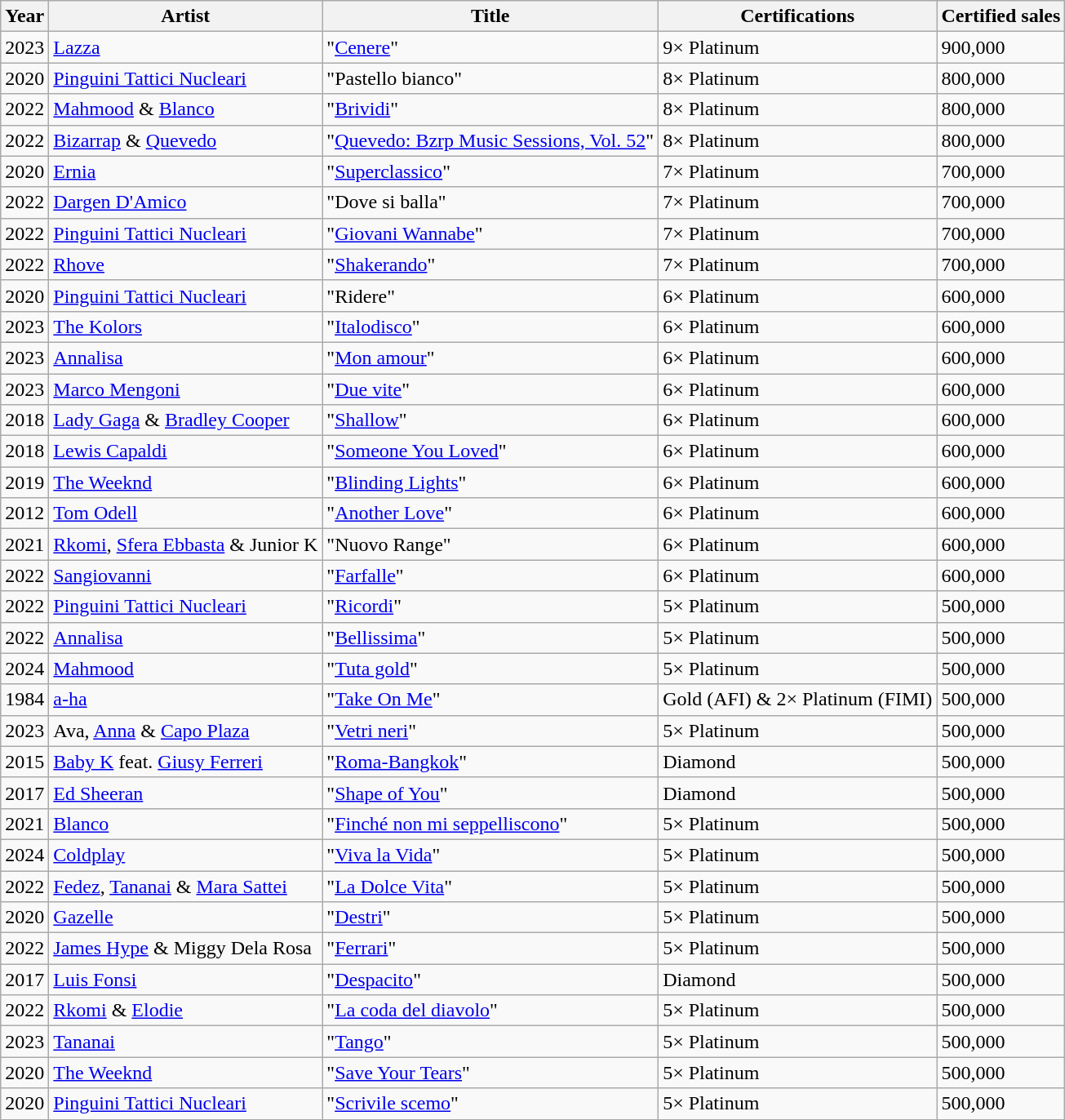<table class="wikitable">
<tr>
<th>Year</th>
<th>Artist</th>
<th>Title</th>
<th>Certifications</th>
<th>Certified sales</th>
</tr>
<tr>
<td>2023</td>
<td><a href='#'>Lazza</a></td>
<td>"<a href='#'>Cenere</a>"</td>
<td>9× Platinum</td>
<td>900,000</td>
</tr>
<tr>
<td>2020</td>
<td><a href='#'>Pinguini Tattici Nucleari</a></td>
<td>"Pastello bianco"</td>
<td>8× Platinum</td>
<td>800,000</td>
</tr>
<tr>
<td>2022</td>
<td><a href='#'>Mahmood</a> & <a href='#'>Blanco</a></td>
<td>"<a href='#'>Brividi</a>"</td>
<td>8× Platinum</td>
<td>800,000</td>
</tr>
<tr>
<td>2022</td>
<td><a href='#'>Bizarrap</a> & <a href='#'>Quevedo</a></td>
<td>"<a href='#'>Quevedo: Bzrp Music Sessions, Vol. 52</a>"</td>
<td>8× Platinum</td>
<td>800,000</td>
</tr>
<tr>
<td>2020</td>
<td><a href='#'>Ernia</a></td>
<td>"<a href='#'>Superclassico</a>"</td>
<td>7× Platinum</td>
<td>700,000</td>
</tr>
<tr>
<td>2022</td>
<td><a href='#'>Dargen D'Amico</a></td>
<td>"Dove si balla"</td>
<td>7× Platinum</td>
<td>700,000</td>
</tr>
<tr>
<td>2022</td>
<td><a href='#'>Pinguini Tattici Nucleari</a></td>
<td>"<a href='#'>Giovani Wannabe</a>"</td>
<td>7× Platinum</td>
<td>700,000</td>
</tr>
<tr>
<td>2022</td>
<td><a href='#'>Rhove</a></td>
<td>"<a href='#'>Shakerando</a>"</td>
<td>7× Platinum</td>
<td>700,000</td>
</tr>
<tr>
<td>2020</td>
<td><a href='#'>Pinguini Tattici Nucleari</a></td>
<td>"Ridere"</td>
<td>6× Platinum</td>
<td>600,000</td>
</tr>
<tr>
<td>2023</td>
<td><a href='#'>The Kolors</a></td>
<td>"<a href='#'>Italodisco</a>"</td>
<td>6× Platinum</td>
<td>600,000</td>
</tr>
<tr>
<td>2023</td>
<td><a href='#'>Annalisa</a></td>
<td>"<a href='#'>Mon amour</a>"</td>
<td>6× Platinum</td>
<td>600,000</td>
</tr>
<tr>
<td>2023</td>
<td><a href='#'>Marco Mengoni</a></td>
<td>"<a href='#'>Due vite</a>"</td>
<td>6× Platinum</td>
<td>600,000</td>
</tr>
<tr>
<td>2018</td>
<td><a href='#'>Lady Gaga</a> & <a href='#'>Bradley Cooper</a></td>
<td>"<a href='#'>Shallow</a>"</td>
<td>6× Platinum</td>
<td>600,000</td>
</tr>
<tr>
<td>2018</td>
<td><a href='#'>Lewis Capaldi</a></td>
<td>"<a href='#'>Someone You Loved</a>"</td>
<td>6× Platinum</td>
<td>600,000</td>
</tr>
<tr>
<td>2019</td>
<td><a href='#'>The Weeknd</a></td>
<td>"<a href='#'>Blinding Lights</a>"</td>
<td>6× Platinum</td>
<td>600,000</td>
</tr>
<tr>
<td>2012</td>
<td><a href='#'>Tom Odell</a></td>
<td>"<a href='#'>Another Love</a>"</td>
<td>6× Platinum</td>
<td>600,000</td>
</tr>
<tr>
<td>2021</td>
<td><a href='#'>Rkomi</a>, <a href='#'>Sfera Ebbasta</a> & Junior K</td>
<td>"Nuovo Range"</td>
<td>6× Platinum</td>
<td>600,000</td>
</tr>
<tr>
<td>2022</td>
<td><a href='#'>Sangiovanni</a></td>
<td>"<a href='#'>Farfalle</a>"</td>
<td>6× Platinum</td>
<td>600,000</td>
</tr>
<tr>
<td>2022</td>
<td><a href='#'>Pinguini Tattici Nucleari</a></td>
<td>"<a href='#'>Ricordi</a>"</td>
<td>5× Platinum</td>
<td>500,000</td>
</tr>
<tr>
<td>2022</td>
<td><a href='#'>Annalisa</a></td>
<td>"<a href='#'>Bellissima</a>"</td>
<td>5× Platinum</td>
<td>500,000</td>
</tr>
<tr>
<td>2024</td>
<td><a href='#'>Mahmood</a></td>
<td>"<a href='#'>Tuta gold</a>"</td>
<td>5× Platinum</td>
<td>500,000</td>
</tr>
<tr>
<td>1984</td>
<td><a href='#'>a-ha</a></td>
<td>"<a href='#'>Take On Me</a>"</td>
<td>Gold (AFI) & 2× Platinum (FIMI)</td>
<td>500,000</td>
</tr>
<tr>
<td>2023</td>
<td>Ava, <a href='#'>Anna</a> & <a href='#'>Capo Plaza</a></td>
<td>"<a href='#'>Vetri neri</a>"</td>
<td>5× Platinum</td>
<td>500,000</td>
</tr>
<tr>
<td>2015</td>
<td><a href='#'>Baby K</a> feat. <a href='#'>Giusy Ferreri</a></td>
<td>"<a href='#'>Roma-Bangkok</a>"</td>
<td>Diamond</td>
<td>500,000</td>
</tr>
<tr>
<td>2017</td>
<td><a href='#'>Ed Sheeran</a></td>
<td>"<a href='#'>Shape of You</a>"</td>
<td>Diamond</td>
<td>500,000</td>
</tr>
<tr>
<td>2021</td>
<td><a href='#'>Blanco</a></td>
<td>"<a href='#'>Finché non mi seppelliscono</a>"</td>
<td>5× Platinum</td>
<td>500,000</td>
</tr>
<tr>
<td>2024</td>
<td><a href='#'>Coldplay</a></td>
<td>"<a href='#'>Viva la Vida</a>"</td>
<td>5× Platinum</td>
<td>500,000</td>
</tr>
<tr>
<td>2022</td>
<td><a href='#'>Fedez</a>, <a href='#'>Tananai</a> & <a href='#'>Mara Sattei</a></td>
<td>"<a href='#'>La Dolce Vita</a>"</td>
<td>5× Platinum</td>
<td>500,000</td>
</tr>
<tr>
<td>2020</td>
<td><a href='#'>Gazelle</a></td>
<td>"<a href='#'>Destri</a>"</td>
<td>5× Platinum</td>
<td>500,000</td>
</tr>
<tr>
<td>2022</td>
<td><a href='#'>James Hype</a> & Miggy Dela Rosa</td>
<td>"<a href='#'>Ferrari</a>"</td>
<td>5× Platinum</td>
<td>500,000</td>
</tr>
<tr>
<td>2017</td>
<td><a href='#'>Luis Fonsi</a></td>
<td>"<a href='#'>Despacito</a>"</td>
<td>Diamond</td>
<td>500,000</td>
</tr>
<tr>
<td>2022</td>
<td><a href='#'>Rkomi</a> & <a href='#'>Elodie</a></td>
<td>"<a href='#'>La coda del diavolo</a>"</td>
<td>5× Platinum</td>
<td>500,000</td>
</tr>
<tr>
<td>2023</td>
<td><a href='#'>Tananai</a></td>
<td>"<a href='#'>Tango</a>"</td>
<td>5× Platinum</td>
<td>500,000</td>
</tr>
<tr>
<td>2020</td>
<td><a href='#'>The Weeknd</a></td>
<td>"<a href='#'>Save Your Tears</a>"</td>
<td>5× Platinum</td>
<td>500,000</td>
</tr>
<tr>
<td>2020</td>
<td><a href='#'>Pinguini Tattici Nucleari</a></td>
<td>"<a href='#'>Scrivile scemo</a>"</td>
<td>5× Platinum</td>
<td>500,000</td>
</tr>
</table>
